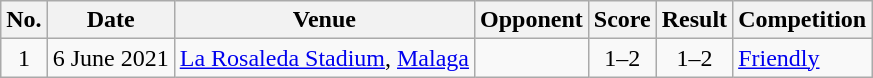<table class="wikitable">
<tr>
<th scope="col">No.</th>
<th scope="col">Date</th>
<th scope="col">Venue</th>
<th scope="col">Opponent</th>
<th scope="col">Score</th>
<th scope="col">Result</th>
<th scope="col">Competition</th>
</tr>
<tr>
<td align="center">1</td>
<td>6 June 2021</td>
<td><a href='#'>La Rosaleda Stadium</a>, <a href='#'>Malaga</a></td>
<td></td>
<td align="center">1–2</td>
<td align="center">1–2</td>
<td><a href='#'>Friendly</a></td>
</tr>
</table>
